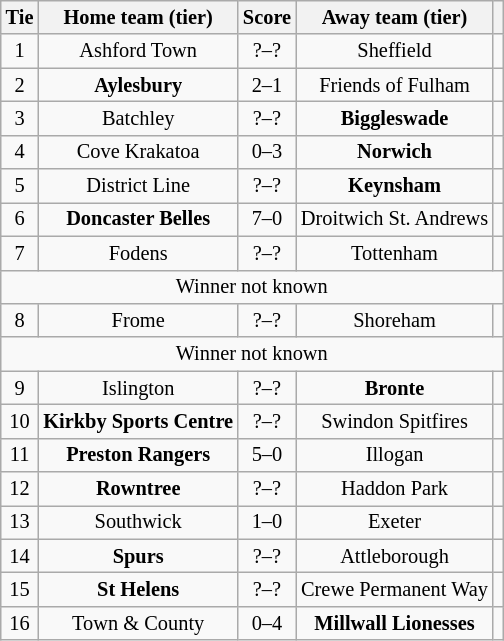<table class="wikitable" style="text-align:center; font-size:85%">
<tr>
<th>Tie</th>
<th>Home team (tier)</th>
<th>Score</th>
<th>Away team (tier)</th>
<th></th>
</tr>
<tr>
<td align="center">1</td>
<td>Ashford Town</td>
<td align="center">?–?</td>
<td>Sheffield</td>
<td></td>
</tr>
<tr>
<td align="center">2</td>
<td><strong>Aylesbury</strong></td>
<td align="center">2–1</td>
<td>Friends of Fulham</td>
<td></td>
</tr>
<tr>
<td align="center">3</td>
<td>Batchley</td>
<td align="center">?–?</td>
<td><strong>Biggleswade</strong></td>
<td></td>
</tr>
<tr>
<td align="center">4</td>
<td>Cove Krakatoa</td>
<td align="center">0–3</td>
<td><strong>Norwich</strong></td>
<td></td>
</tr>
<tr>
<td align="center">5</td>
<td>District Line</td>
<td align="center">?–?</td>
<td><strong>Keynsham</strong></td>
<td></td>
</tr>
<tr>
<td align="center">6</td>
<td><strong>Doncaster Belles</strong></td>
<td align="center">7–0</td>
<td>Droitwich St. Andrews</td>
<td></td>
</tr>
<tr>
<td align="center">7</td>
<td>Fodens</td>
<td align="center">?–?</td>
<td>Tottenham</td>
<td></td>
</tr>
<tr>
<td colspan="5" align="center">Winner not known</td>
</tr>
<tr>
<td align="center">8</td>
<td>Frome</td>
<td align="center">?–?</td>
<td>Shoreham</td>
<td></td>
</tr>
<tr>
<td colspan="5" align="center">Winner not known</td>
</tr>
<tr>
<td align="center">9</td>
<td>Islington</td>
<td align="center">?–?</td>
<td><strong>Bronte</strong></td>
<td></td>
</tr>
<tr>
<td align="center">10</td>
<td><strong>Kirkby Sports Centre</strong></td>
<td align="center">?–?</td>
<td>Swindon Spitfires</td>
<td></td>
</tr>
<tr>
<td align="center">11</td>
<td><strong>Preston Rangers</strong></td>
<td align="center">5–0</td>
<td>Illogan</td>
<td></td>
</tr>
<tr>
<td align="center">12</td>
<td><strong>Rowntree</strong></td>
<td align="center">?–?</td>
<td>Haddon Park</td>
<td></td>
</tr>
<tr>
<td align="center">13</td>
<td>Southwick</td>
<td align="center">1–0 </td>
<td>Exeter</td>
<td></td>
</tr>
<tr>
<td align="center">14</td>
<td><strong>Spurs</strong></td>
<td align="center">?–?</td>
<td>Attleborough</td>
<td></td>
</tr>
<tr>
<td align="center">15</td>
<td><strong>St Helens</strong></td>
<td align="center">?–?</td>
<td>Crewe Permanent Way</td>
<td></td>
</tr>
<tr>
<td align="center">16</td>
<td>Town & County</td>
<td align="center">0–4</td>
<td><strong>Millwall Lionesses</strong></td>
<td></td>
</tr>
</table>
